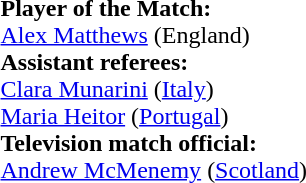<table style="width:100%">
<tr>
<td><br><strong>Player of the Match:</strong>
<br><a href='#'>Alex Matthews</a> (England)<br><strong>Assistant referees:</strong>
<br><a href='#'>Clara Munarini</a> (<a href='#'>Italy</a>)
<br><a href='#'>Maria Heitor</a> (<a href='#'>Portugal</a>)
<br><strong>Television match official:</strong>
<br><a href='#'>Andrew McMenemy</a> (<a href='#'>Scotland</a>)</td>
</tr>
</table>
